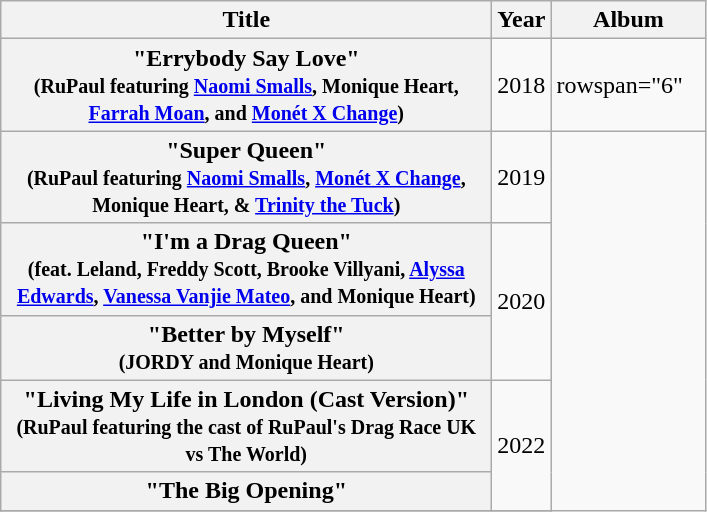<table class="wikitable plainrowheaders" style="text-align:left;">
<tr>
<th scope="col"  style="width:20em;">Title</th>
<th scope="col"  style="width:2em;">Year</th>
<th scope="col"  style="width:6em;">Album</th>
</tr>
<tr>
<th scope="row">"Errybody Say Love" <br><small>(RuPaul featuring <a href='#'>Naomi Smalls</a>, Monique Heart, <a href='#'>Farrah Moan</a>, and <a href='#'>Monét X Change</a>)</small></th>
<td rowspan="1">2018</td>
<td>rowspan="6" </td>
</tr>
<tr>
<th scope="row">"Super Queen" <br><small>(RuPaul featuring <a href='#'>Naomi Smalls</a>, <a href='#'>Monét X Change</a>, Monique Heart, & <a href='#'>Trinity the Tuck</a>)</small></th>
<td rowspan="1">2019</td>
</tr>
<tr>
<th scope="row">"I'm a Drag Queen" <br><small>(feat. Leland, Freddy Scott, Brooke Villyani, <a href='#'>Alyssa Edwards</a>, <a href='#'>Vanessa Vanjie Mateo</a>, and Monique Heart)</small></th>
<td rowspan="2">2020</td>
</tr>
<tr>
<th scope="row">"Better by Myself"<br><small>(JORDY and Monique Heart)</small></th>
</tr>
<tr>
<th scope="row">"Living My Life in London (Cast Version)" <br><small>(RuPaul featuring the cast of RuPaul's Drag Race UK vs The World)</small></th>
<td rowspan="2">2022</td>
</tr>
<tr>
<th scope="row">"The Big Opening"<br></th>
</tr>
<tr>
</tr>
</table>
